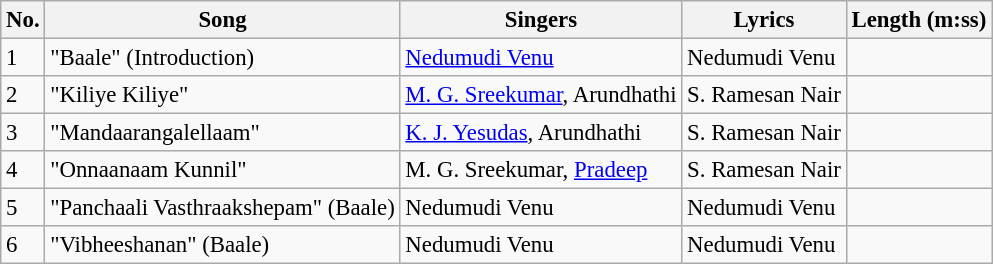<table class="wikitable" style="font-size:95%;">
<tr>
<th>No.</th>
<th>Song</th>
<th>Singers</th>
<th>Lyrics</th>
<th>Length (m:ss)</th>
</tr>
<tr>
<td>1</td>
<td>"Baale" (Introduction)</td>
<td><a href='#'>Nedumudi Venu</a></td>
<td>Nedumudi Venu</td>
<td></td>
</tr>
<tr>
<td>2</td>
<td>"Kiliye Kiliye"</td>
<td><a href='#'>M. G. Sreekumar</a>, Arundhathi</td>
<td>S. Ramesan Nair</td>
<td></td>
</tr>
<tr>
<td>3</td>
<td>"Mandaarangalellaam"</td>
<td><a href='#'>K. J. Yesudas</a>, Arundhathi</td>
<td>S. Ramesan Nair</td>
<td></td>
</tr>
<tr>
<td>4</td>
<td>"Onnaanaam Kunnil"</td>
<td>M. G. Sreekumar, <a href='#'>Pradeep</a></td>
<td>S. Ramesan Nair</td>
<td></td>
</tr>
<tr>
<td>5</td>
<td>"Panchaali Vasthraakshepam" (Baale)</td>
<td>Nedumudi Venu</td>
<td>Nedumudi Venu</td>
<td></td>
</tr>
<tr>
<td>6</td>
<td>"Vibheeshanan" (Baale)</td>
<td>Nedumudi Venu</td>
<td>Nedumudi Venu</td>
<td></td>
</tr>
</table>
